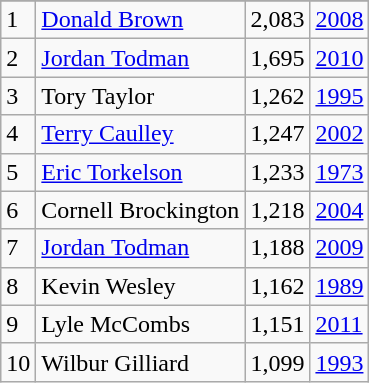<table class="wikitable">
<tr>
</tr>
<tr>
<td>1</td>
<td><a href='#'>Donald Brown</a></td>
<td>2,083</td>
<td><a href='#'>2008</a></td>
</tr>
<tr>
<td>2</td>
<td><a href='#'>Jordan Todman</a></td>
<td>1,695</td>
<td><a href='#'>2010</a></td>
</tr>
<tr>
<td>3</td>
<td>Tory Taylor</td>
<td>1,262</td>
<td><a href='#'>1995</a></td>
</tr>
<tr>
<td>4</td>
<td><a href='#'>Terry Caulley</a></td>
<td>1,247</td>
<td><a href='#'>2002</a></td>
</tr>
<tr>
<td>5</td>
<td><a href='#'>Eric Torkelson</a></td>
<td>1,233</td>
<td><a href='#'>1973</a></td>
</tr>
<tr>
<td>6</td>
<td>Cornell Brockington</td>
<td>1,218</td>
<td><a href='#'>2004</a></td>
</tr>
<tr>
<td>7</td>
<td><a href='#'>Jordan Todman</a></td>
<td>1,188</td>
<td><a href='#'>2009</a></td>
</tr>
<tr>
<td>8</td>
<td>Kevin Wesley</td>
<td>1,162</td>
<td><a href='#'>1989</a></td>
</tr>
<tr>
<td>9</td>
<td>Lyle McCombs</td>
<td>1,151</td>
<td><a href='#'>2011</a></td>
</tr>
<tr>
<td>10</td>
<td>Wilbur Gilliard</td>
<td>1,099</td>
<td><a href='#'>1993</a></td>
</tr>
</table>
